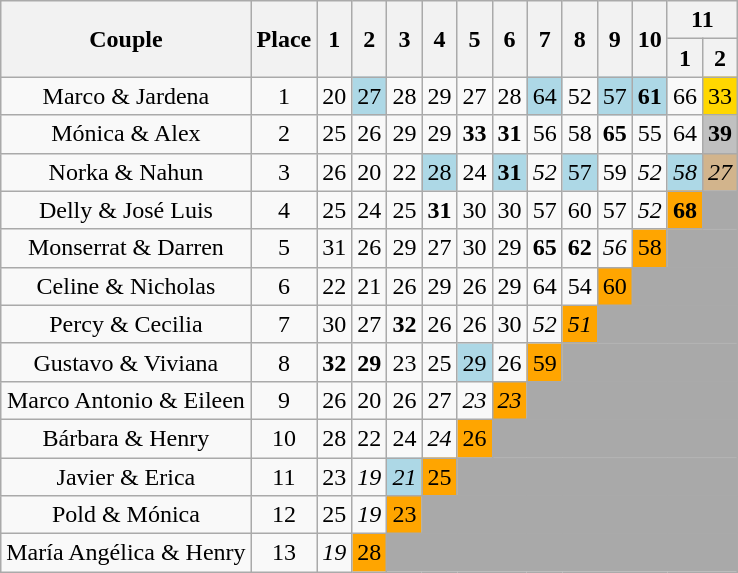<table class="wikitable sortable" style="text-align:center; white-space:nowrap">
<tr>
<th rowspan=2>Couple</th>
<th rowspan=2>Place</th>
<th rowspan=2>1</th>
<th rowspan=2>2</th>
<th rowspan=2>3</th>
<th rowspan=2>4</th>
<th rowspan=2>5</th>
<th rowspan=2>6</th>
<th rowspan=2>7</th>
<th rowspan=2>8</th>
<th rowspan=2>9</th>
<th rowspan=2>10</th>
<th colspan=2>11</th>
</tr>
<tr>
<th>1</th>
<th>2</th>
</tr>
<tr>
<td>Marco & Jardena</td>
<td>1</td>
<td>20</td>
<td bgcolor=lightblue>27</td>
<td>28</td>
<td>29</td>
<td>27</td>
<td>28</td>
<td bgcolor=lightblue>64</td>
<td>52</td>
<td bgcolor=lightblue>57</td>
<td bgcolor=lightblue><span><strong>61</strong></span></td>
<td>66</td>
<td bgcolor=gold>33</td>
</tr>
<tr>
<td>Mónica & Alex</td>
<td>2</td>
<td>25</td>
<td>26</td>
<td>29</td>
<td>29</td>
<td><span><strong>33</strong></span></td>
<td><span><strong>31</strong></span></td>
<td>56</td>
<td>58</td>
<td><span><strong>65</strong></span></td>
<td>55</td>
<td>64</td>
<td bgcolor=silver><span><strong>39</strong></span></td>
</tr>
<tr>
<td>Norka & Nahun</td>
<td>3</td>
<td>26</td>
<td>20</td>
<td>22</td>
<td bgcolor=lightblue>28</td>
<td>24</td>
<td bgcolor=lightblue><span><strong>31</strong></span></td>
<td><span><em>52</em></span></td>
<td bgcolor=lightblue>57</td>
<td>59</td>
<td><span><em>52</em></span></td>
<td bgcolor=lightblue><span><em>58</em></span></td>
<td bgcolor=tan><span><em>27</em></span></td>
</tr>
<tr>
<td>Delly & José Luis</td>
<td>4</td>
<td>25</td>
<td>24</td>
<td>25</td>
<td><span><strong>31</strong></span></td>
<td>30</td>
<td>30</td>
<td>57</td>
<td>60</td>
<td>57</td>
<td><span><em>52</em></span></td>
<td bgcolor=orange><span><strong>68</strong></span></td>
<td colspan="1" style="background:darkgrey"></td>
</tr>
<tr>
<td>Monserrat & Darren</td>
<td>5</td>
<td>31</td>
<td>26</td>
<td>29</td>
<td>27</td>
<td>30</td>
<td>29</td>
<td><span><strong>65</strong></span></td>
<td><span><strong>62</strong></span></td>
<td><span><em>56</em></span></td>
<td bgcolor=orange>58</td>
<td colspan="2" style="background:darkgrey"></td>
</tr>
<tr>
<td>Celine & Nicholas</td>
<td>6</td>
<td>22</td>
<td>21</td>
<td>26</td>
<td>29</td>
<td>26</td>
<td>29</td>
<td>64</td>
<td>54</td>
<td bgcolor=orange>60</td>
<td colspan="3" style="background:darkgrey"></td>
</tr>
<tr>
<td>Percy & Cecilia</td>
<td>7</td>
<td>30</td>
<td>27</td>
<td><span><strong>32</strong></span></td>
<td>26</td>
<td>26</td>
<td>30</td>
<td><span><em>52</em></span></td>
<td bgcolor=orange><span><em>51</em></span></td>
<td colspan="4" style="background:darkgrey"></td>
</tr>
<tr>
<td>Gustavo & Viviana</td>
<td>8</td>
<td><span><strong>32</strong></span></td>
<td><span><strong>29</strong></span></td>
<td>23</td>
<td>25</td>
<td bgcolor=lightblue>29</td>
<td>26</td>
<td bgcolor=orange>59</td>
<td colspan="5" style="background:darkgrey"></td>
</tr>
<tr>
<td>Marco Antonio & Eileen</td>
<td>9</td>
<td>26</td>
<td>20</td>
<td>26</td>
<td>27</td>
<td><span><em>23</em></span></td>
<td bgcolor=orange><span><em>23</em></span></td>
<td colspan="6" style="background:darkgrey"></td>
</tr>
<tr>
<td>Bárbara & Henry</td>
<td>10</td>
<td>28</td>
<td>22</td>
<td>24</td>
<td><span><em>24</em></span></td>
<td bgcolor=orange>26</td>
<td colspan="7" style="background:darkgrey"></td>
</tr>
<tr>
<td>Javier & Erica</td>
<td>11</td>
<td>23</td>
<td><span><em>19</em></span></td>
<td bgcolor=lightblue><span><em>21</em></span></td>
<td bgcolor=orange>25</td>
<td colspan="8" style="background:darkgrey"></td>
</tr>
<tr>
<td>Pold & Mónica</td>
<td>12</td>
<td>25</td>
<td><span><em>19</em></span></td>
<td bgcolor=orange>23</td>
<td colspan="9" style="background:darkgrey"></td>
</tr>
<tr>
<td>María Angélica & Henry</td>
<td>13</td>
<td><span><em>19</em></span></td>
<td bgcolor=orange>28</td>
<td colspan="10" style="background:darkgrey"></td>
</tr>
</table>
